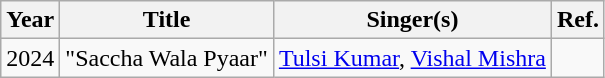<table class="wikitable sortable">
<tr>
<th>Year</th>
<th>Title</th>
<th>Singer(s)</th>
<th class="unsortable">Ref.</th>
</tr>
<tr>
<td>2024</td>
<td>"Saccha Wala Pyaar"</td>
<td><a href='#'>Tulsi Kumar</a>, <a href='#'>Vishal Mishra</a></td>
<td></td>
</tr>
</table>
